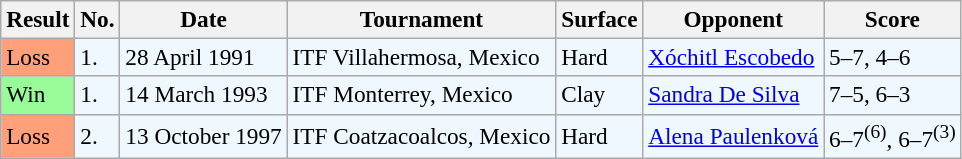<table class="sortable wikitable" style=font-size:97%>
<tr>
<th>Result</th>
<th>No.</th>
<th>Date</th>
<th>Tournament</th>
<th>Surface</th>
<th>Opponent</th>
<th class="unsortable">Score</th>
</tr>
<tr style="background:#f0f8ff;">
<td style="background:#ffa07a;">Loss</td>
<td>1.</td>
<td>28 April 1991</td>
<td>ITF Villahermosa, Mexico</td>
<td>Hard</td>
<td> <a href='#'>Xóchitl Escobedo</a></td>
<td>5–7, 4–6</td>
</tr>
<tr style="background:#f0f8ff;">
<td style="background:#98fb98;">Win</td>
<td>1.</td>
<td>14 March 1993</td>
<td>ITF Monterrey, Mexico</td>
<td>Clay</td>
<td> <a href='#'>Sandra De Silva</a></td>
<td>7–5, 6–3</td>
</tr>
<tr style="background:#f0f8ff;">
<td style="background:#ffa07a;">Loss</td>
<td>2.</td>
<td>13 October 1997</td>
<td>ITF Coatzacoalcos, Mexico</td>
<td>Hard</td>
<td> <a href='#'>Alena Paulenková</a></td>
<td>6–7<sup>(6)</sup>, 6–7<sup>(3)</sup></td>
</tr>
</table>
